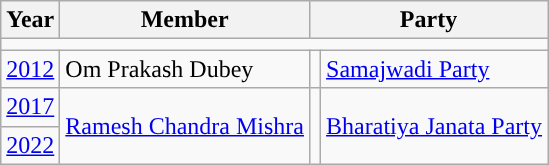<table class="wikitable">
<tr>
<th>Year</th>
<th>Member</th>
<th colspan="2">Party</th>
</tr>
<tr>
<td colspan="4"></td>
</tr>
<tr>
<td><a href='#'>2012</a></td>
<td>Om Prakash Dubey</td>
<td style="background-color: "></td>
<td><a href='#'>Samajwadi Party</a></td>
</tr>
<tr>
<td><a href='#'>2017</a></td>
<td rowspan="2"><a href='#'>Ramesh Chandra Mishra</a></td>
<td rowspan="2" style="background-color: "></td>
<td rowspan="2"><a href='#'>Bharatiya Janata Party</a></td>
</tr>
<tr>
<td><a href='#'>2022</a></td>
</tr>
</table>
